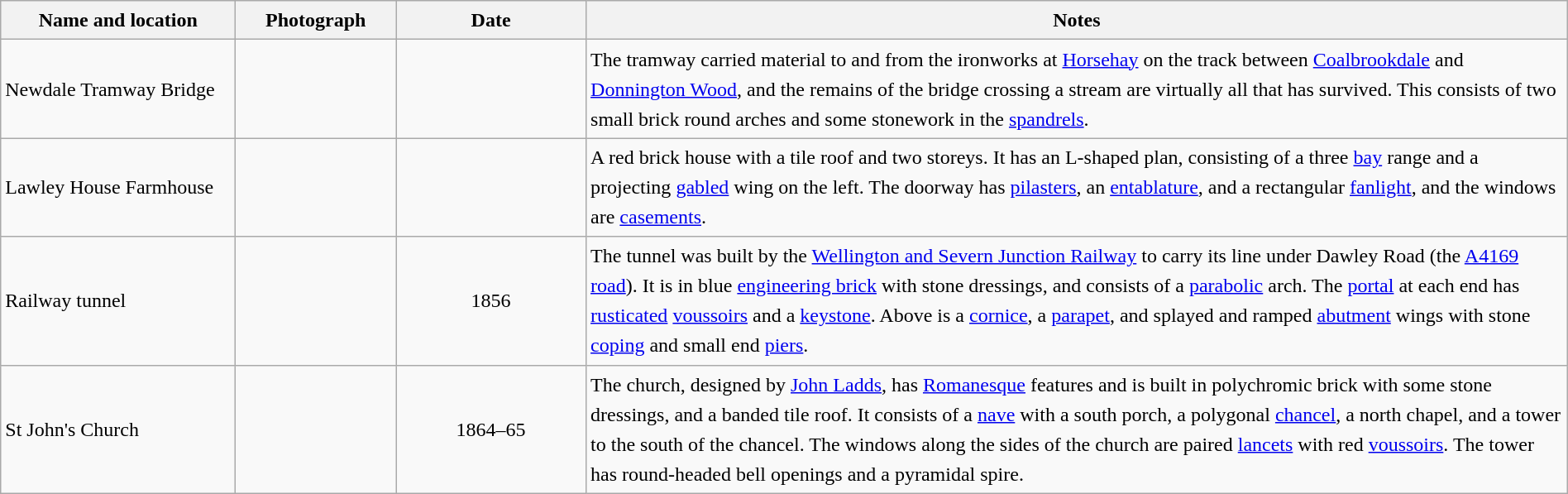<table class="wikitable sortable plainrowheaders" style="width:100%;border:0px;text-align:left;line-height:150%;">
<tr>
<th scope="col"  style="width:150px">Name and location</th>
<th scope="col"  style="width:100px" class="unsortable">Photograph</th>
<th scope="col"  style="width:120px">Date</th>
<th scope="col"  style="width:650px" class="unsortable">Notes</th>
</tr>
<tr>
<td>Newdale Tramway Bridge<br><small></small></td>
<td></td>
<td align="center"></td>
<td>The tramway carried material to and from the ironworks at <a href='#'>Horsehay</a> on the track between <a href='#'>Coalbrookdale</a> and <a href='#'>Donnington Wood</a>, and the remains of the bridge crossing a stream are virtually all that has survived.  This consists of two small brick round arches and some stonework in the <a href='#'>spandrels</a>.</td>
</tr>
<tr>
<td>Lawley House Farmhouse<br><small></small></td>
<td></td>
<td align="center"></td>
<td>A red brick house with a tile roof and two storeys.  It has an L-shaped plan, consisting of a three <a href='#'>bay</a> range and a projecting <a href='#'>gabled</a> wing on the left.  The doorway has <a href='#'>pilasters</a>, an <a href='#'>entablature</a>, and a rectangular <a href='#'>fanlight</a>, and the windows are <a href='#'>casements</a>.</td>
</tr>
<tr>
<td>Railway tunnel<br><small></small></td>
<td></td>
<td align="center">1856</td>
<td>The tunnel was built by the <a href='#'>Wellington and Severn Junction Railway</a> to carry its line under Dawley Road (the <a href='#'>A4169 road</a>).  It is in blue <a href='#'>engineering brick</a> with stone dressings, and consists of a <a href='#'>parabolic</a> arch.  The <a href='#'>portal</a> at each end has <a href='#'>rusticated</a> <a href='#'>voussoirs</a> and a <a href='#'>keystone</a>.  Above is a <a href='#'>cornice</a>, a <a href='#'>parapet</a>, and splayed and ramped <a href='#'>abutment</a> wings with stone <a href='#'>coping</a> and small end <a href='#'>piers</a>.</td>
</tr>
<tr>
<td>St John's Church<br><small></small></td>
<td></td>
<td align="center">1864–65</td>
<td>The church, designed by <a href='#'>John Ladds</a>, has <a href='#'>Romanesque</a> features and is built in polychromic brick with some stone dressings, and a banded tile roof.  It consists of a <a href='#'>nave</a> with a south porch, a polygonal <a href='#'>chancel</a>, a north chapel, and a tower to the south of the chancel.  The windows along the sides of the church are paired <a href='#'>lancets</a> with red <a href='#'>voussoirs</a>.  The tower has round-headed bell openings and a pyramidal spire.</td>
</tr>
<tr>
</tr>
</table>
